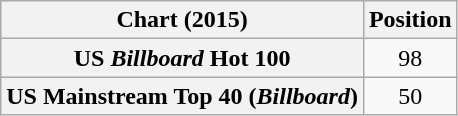<table class="wikitable sortable plainrowheaders" style="text-align:center;">
<tr>
<th>Chart (2015)</th>
<th>Position</th>
</tr>
<tr>
<th scope="row">US <em>Billboard</em> Hot 100</th>
<td>98</td>
</tr>
<tr>
<th scope="row">US Mainstream Top 40 (<em>Billboard</em>)</th>
<td>50</td>
</tr>
</table>
